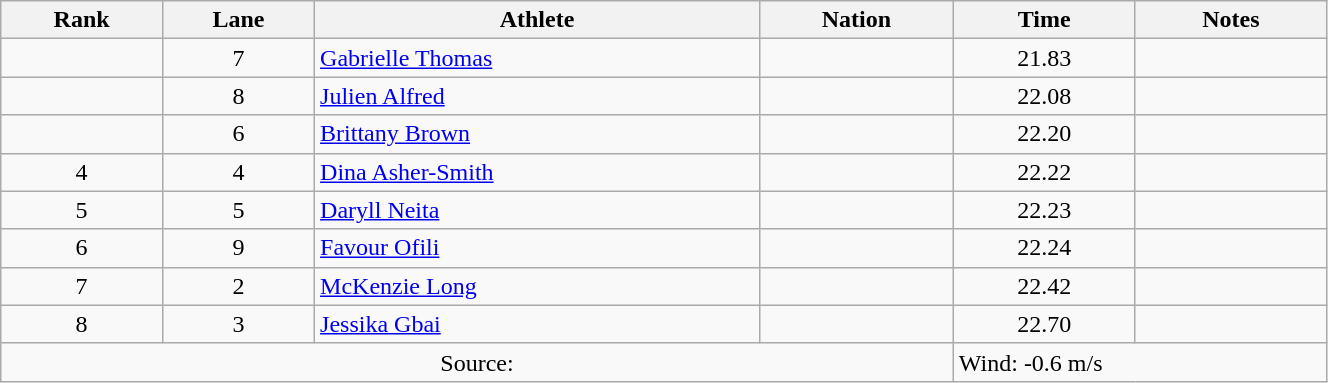<table class="wikitable sortable" style="text-align:center;width: 70%;">
<tr>
<th scope="col">Rank</th>
<th scope="col">Lane</th>
<th scope="col">Athlete</th>
<th scope="col">Nation</th>
<th scope="col">Time</th>
<th scope="col">Notes</th>
</tr>
<tr>
<td></td>
<td>7</td>
<td align=left><a href='#'>Gabrielle Thomas</a></td>
<td align=left></td>
<td>21.83</td>
<td></td>
</tr>
<tr>
<td></td>
<td>8</td>
<td align=left><a href='#'>Julien Alfred</a></td>
<td align=left></td>
<td>22.08<br></td>
<td></td>
</tr>
<tr>
<td></td>
<td>6</td>
<td align=left><a href='#'>Brittany Brown</a></td>
<td align=left></td>
<td>22.20</td>
<td></td>
</tr>
<tr>
<td>4</td>
<td>4</td>
<td align=left><a href='#'>Dina Asher-Smith</a></td>
<td align=left></td>
<td>22.22</td>
<td></td>
</tr>
<tr>
<td>5</td>
<td>5</td>
<td align=left><a href='#'>Daryll Neita</a></td>
<td align=left></td>
<td>22.23</td>
<td></td>
</tr>
<tr>
<td>6</td>
<td>9</td>
<td align=left><a href='#'>Favour Ofili</a></td>
<td align=left></td>
<td>22.24</td>
<td></td>
</tr>
<tr>
<td>7</td>
<td>2</td>
<td align=left><a href='#'>McKenzie Long</a></td>
<td align=left></td>
<td>22.42</td>
<td></td>
</tr>
<tr>
<td>8</td>
<td>3</td>
<td align=left><a href='#'>Jessika Gbai</a></td>
<td align=left></td>
<td>22.70</td>
<td></td>
</tr>
<tr class="sortbottom">
<td colspan=4>Source:</td>
<td colspan="2" style="text-align:left;">Wind: -0.6 m/s</td>
</tr>
</table>
